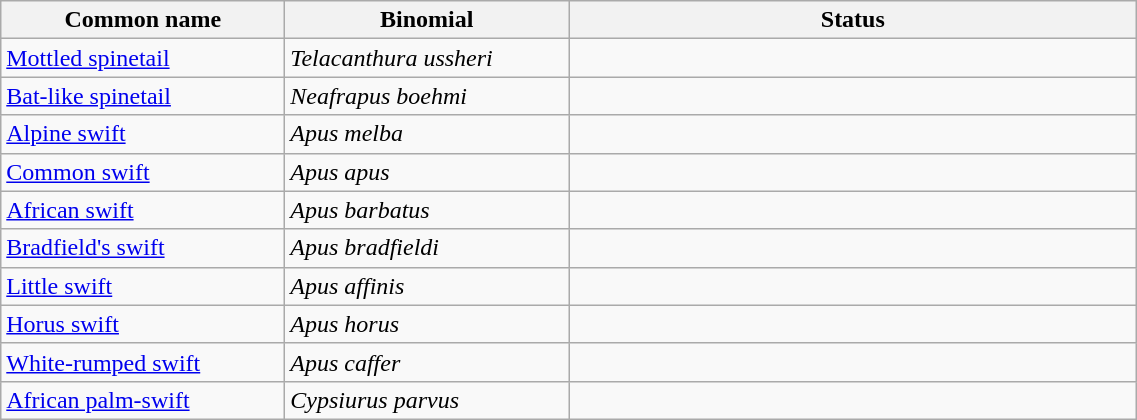<table width=60% class="wikitable">
<tr>
<th width=25%>Common name</th>
<th width=25%>Binomial</th>
<th width=50%>Status</th>
</tr>
<tr>
<td><a href='#'>Mottled spinetail</a></td>
<td><em>Telacanthura ussheri</em></td>
<td></td>
</tr>
<tr>
<td><a href='#'>Bat-like spinetail</a></td>
<td><em>Neafrapus boehmi</em></td>
<td></td>
</tr>
<tr>
<td><a href='#'>Alpine swift</a></td>
<td><em>Apus melba</em></td>
<td></td>
</tr>
<tr>
<td><a href='#'>Common swift</a></td>
<td><em>Apus apus</em></td>
<td></td>
</tr>
<tr>
<td><a href='#'>African swift</a></td>
<td><em>Apus barbatus</em></td>
<td></td>
</tr>
<tr>
<td><a href='#'>Bradfield's swift</a></td>
<td><em>Apus bradfieldi</em></td>
<td></td>
</tr>
<tr>
<td><a href='#'>Little swift</a></td>
<td><em>Apus affinis</em></td>
<td></td>
</tr>
<tr>
<td><a href='#'>Horus swift</a></td>
<td><em>Apus horus</em></td>
<td></td>
</tr>
<tr>
<td><a href='#'>White-rumped swift</a></td>
<td><em>Apus caffer</em></td>
<td></td>
</tr>
<tr>
<td><a href='#'>African palm-swift</a></td>
<td><em>Cypsiurus parvus</em></td>
<td></td>
</tr>
</table>
